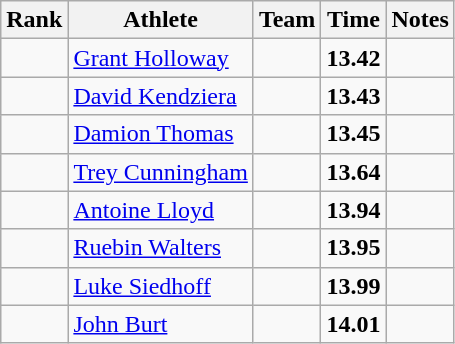<table class="wikitable sortable" style="text-align:center">
<tr>
<th>Rank</th>
<th>Athlete</th>
<th>Team</th>
<th>Time</th>
<th>Notes</th>
</tr>
<tr>
<td></td>
<td align=left><a href='#'>Grant Holloway</a></td>
<td></td>
<td><strong>13.42</strong></td>
<td></td>
</tr>
<tr>
<td></td>
<td align=left><a href='#'>David Kendziera</a></td>
<td></td>
<td><strong>13.43</strong></td>
<td></td>
</tr>
<tr>
<td></td>
<td align=left> <a href='#'>Damion Thomas</a></td>
<td></td>
<td><strong>13.45</strong></td>
<td></td>
</tr>
<tr>
<td></td>
<td align=left><a href='#'>Trey Cunningham</a></td>
<td></td>
<td><strong>13.64</strong></td>
<td></td>
</tr>
<tr>
<td></td>
<td align=left><a href='#'>Antoine Lloyd</a></td>
<td></td>
<td><strong>13.94</strong></td>
<td></td>
</tr>
<tr>
<td></td>
<td align=left> <a href='#'>Ruebin Walters</a></td>
<td></td>
<td><strong>13.95</strong></td>
<td></td>
</tr>
<tr>
<td></td>
<td align=left><a href='#'>Luke Siedhoff</a></td>
<td></td>
<td><strong>13.99</strong></td>
<td></td>
</tr>
<tr>
<td></td>
<td align=left><a href='#'>John Burt</a></td>
<td></td>
<td><strong>14.01</strong></td>
<td></td>
</tr>
</table>
